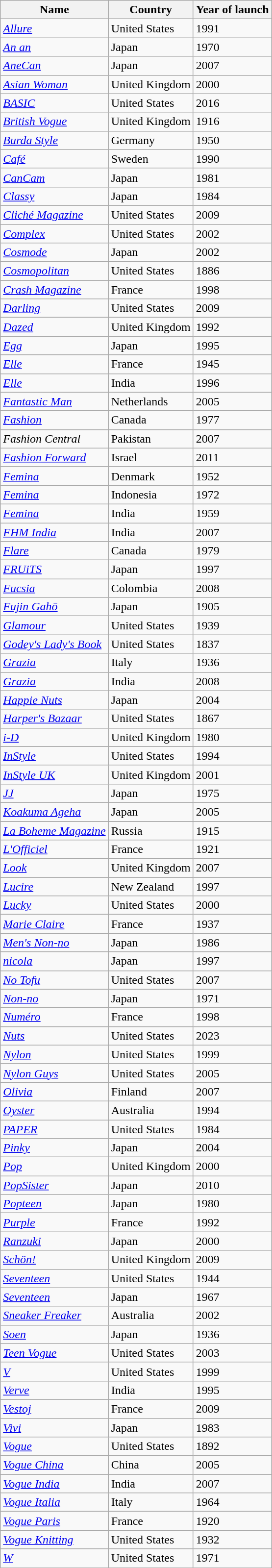<table class="wikitable sortable">
<tr>
<th>Name</th>
<th>Country</th>
<th>Year of launch</th>
</tr>
<tr>
<td><em><a href='#'>Allure</a></em></td>
<td>United States</td>
<td>1991</td>
</tr>
<tr>
<td><em><a href='#'>An an</a></em></td>
<td>Japan</td>
<td>1970</td>
</tr>
<tr>
<td><em><a href='#'>AneCan</a></em></td>
<td>Japan</td>
<td>2007</td>
</tr>
<tr>
<td><em><a href='#'>Asian Woman</a></em></td>
<td>United Kingdom</td>
<td>2000</td>
</tr>
<tr>
<td><em><a href='#'> BASIC</a> </em></td>
<td>United States</td>
<td>2016</td>
</tr>
<tr>
<td><em><a href='#'>British Vogue</a></em></td>
<td>United Kingdom</td>
<td>1916</td>
</tr>
<tr>
<td><em><a href='#'>Burda Style</a></em></td>
<td>Germany</td>
<td>1950</td>
</tr>
<tr>
<td><em><a href='#'>Café</a></em></td>
<td>Sweden</td>
<td>1990</td>
</tr>
<tr>
<td><em><a href='#'>CanCam</a></em></td>
<td>Japan</td>
<td>1981</td>
</tr>
<tr>
<td><em><a href='#'>Classy</a></em></td>
<td>Japan</td>
<td>1984</td>
</tr>
<tr>
<td><em><a href='#'>Cliché Magazine</a></em></td>
<td>United States</td>
<td>2009</td>
</tr>
<tr>
<td><em><a href='#'>Complex</a></em></td>
<td>United States</td>
<td>2002</td>
</tr>
<tr>
<td><em><a href='#'>Cosmode</a></em></td>
<td>Japan</td>
<td>2002</td>
</tr>
<tr>
<td><em><a href='#'>Cosmopolitan</a></em></td>
<td>United States</td>
<td>1886</td>
</tr>
<tr>
<td><em><a href='#'>Crash Magazine</a></em></td>
<td>France</td>
<td>1998</td>
</tr>
<tr>
<td><em><a href='#'>Darling</a></em></td>
<td>United States</td>
<td>2009</td>
</tr>
<tr>
<td><em><a href='#'>Dazed</a></em></td>
<td>United Kingdom</td>
<td>1992</td>
</tr>
<tr>
<td><em><a href='#'>Egg</a></em></td>
<td>Japan</td>
<td>1995</td>
</tr>
<tr>
<td><em><a href='#'>Elle</a></em></td>
<td>France</td>
<td>1945</td>
</tr>
<tr>
<td><em><a href='#'>Elle</a></em></td>
<td>India</td>
<td>1996</td>
</tr>
<tr>
<td><em><a href='#'>Fantastic Man</a></em></td>
<td>Netherlands</td>
<td>2005</td>
</tr>
<tr>
<td><em><a href='#'>Fashion</a></em></td>
<td>Canada</td>
<td>1977</td>
</tr>
<tr>
<td><em>Fashion Central</em></td>
<td>Pakistan</td>
<td>2007</td>
</tr>
<tr>
<td><em><a href='#'>Fashion Forward</a></em></td>
<td>Israel</td>
<td>2011</td>
</tr>
<tr>
<td><em><a href='#'>Femina</a></em></td>
<td>Denmark</td>
<td>1952</td>
</tr>
<tr>
<td><em><a href='#'>Femina</a></em></td>
<td>Indonesia</td>
<td>1972</td>
</tr>
<tr>
<td><em><a href='#'>Femina</a></em></td>
<td>India</td>
<td>1959</td>
</tr>
<tr>
<td><em><a href='#'>FHM India</a></em></td>
<td>India</td>
<td>2007</td>
</tr>
<tr>
<td><em><a href='#'>Flare</a></em></td>
<td>Canada</td>
<td>1979</td>
</tr>
<tr>
<td><em><a href='#'>FRUiTS</a></em></td>
<td>Japan</td>
<td>1997</td>
</tr>
<tr>
<td><em><a href='#'>Fucsia</a></em></td>
<td>Colombia</td>
<td>2008</td>
</tr>
<tr>
<td><em><a href='#'>Fujin Gahō</a></em></td>
<td>Japan</td>
<td>1905</td>
</tr>
<tr>
<td><em><a href='#'>Glamour</a></em></td>
<td>United States</td>
<td>1939</td>
</tr>
<tr>
<td><em><a href='#'>Godey's Lady's Book</a></em></td>
<td>United States</td>
<td>1837</td>
</tr>
<tr>
<td><em><a href='#'>Grazia</a></em></td>
<td>Italy</td>
<td>1936</td>
</tr>
<tr>
<td><em><a href='#'>Grazia</a></em></td>
<td>India</td>
<td>2008</td>
</tr>
<tr>
<td><em><a href='#'>Happie Nuts</a></em></td>
<td>Japan</td>
<td>2004</td>
</tr>
<tr>
<td><em><a href='#'>Harper's Bazaar</a></em></td>
<td>United States</td>
<td>1867</td>
</tr>
<tr>
<td><em><a href='#'>i-D</a></em></td>
<td>United Kingdom</td>
<td>1980</td>
</tr>
<tr>
</tr>
<tr>
</tr>
<tr>
<td><em><a href='#'>InStyle</a></em></td>
<td>United States</td>
<td>1994</td>
</tr>
<tr>
<td><em><a href='#'>InStyle UK</a></em></td>
<td>United Kingdom</td>
<td>2001</td>
</tr>
<tr>
<td><em><a href='#'>JJ</a></em></td>
<td>Japan</td>
<td>1975</td>
</tr>
<tr>
<td><em><a href='#'>Koakuma Ageha</a></em></td>
<td>Japan</td>
<td>2005</td>
</tr>
<tr>
</tr>
<tr>
<td><em><a href='#'>La Boheme Magazine</a></em></td>
<td>Russia</td>
<td>1915</td>
</tr>
<tr>
<td><em><a href='#'>L'Officiel</a></em></td>
<td>France</td>
<td>1921</td>
</tr>
<tr>
<td><em><a href='#'>Look</a></em></td>
<td>United Kingdom</td>
<td>2007</td>
</tr>
<tr>
<td><em><a href='#'>Lucire</a></em></td>
<td>New Zealand</td>
<td>1997</td>
</tr>
<tr>
<td><em><a href='#'>Lucky</a></em></td>
<td>United States</td>
<td>2000</td>
</tr>
<tr>
<td><em><a href='#'>Marie Claire</a></em></td>
<td>France</td>
<td>1937</td>
</tr>
<tr>
<td><em><a href='#'>Men's Non-no</a></em></td>
<td>Japan</td>
<td>1986</td>
</tr>
<tr>
<td><em><a href='#'>nicola</a></em></td>
<td>Japan</td>
<td>1997</td>
</tr>
<tr>
<td><em><a href='#'>No Tofu</a></em></td>
<td>United States</td>
<td>2007</td>
</tr>
<tr>
<td><em><a href='#'>Non-no</a></em></td>
<td>Japan</td>
<td>1971</td>
</tr>
<tr>
<td><em><a href='#'>Numéro</a></em></td>
<td>France</td>
<td>1998</td>
</tr>
<tr>
<td><em><a href='#'>Nuts</a></em></td>
<td>United States</td>
<td>2023</td>
</tr>
<tr>
<td><em><a href='#'>Nylon</a></em></td>
<td>United States</td>
<td>1999</td>
</tr>
<tr>
<td><em><a href='#'>Nylon Guys</a></em></td>
<td>United States</td>
<td>2005</td>
</tr>
<tr>
<td><em><a href='#'>Olivia</a></em></td>
<td>Finland</td>
<td>2007</td>
</tr>
<tr>
<td><em><a href='#'>Oyster</a></em></td>
<td>Australia</td>
<td>1994</td>
</tr>
<tr>
<td><em><a href='#'>PAPER</a></em></td>
<td>United States</td>
<td>1984</td>
</tr>
<tr>
<td><em><a href='#'>Pinky</a></em></td>
<td>Japan</td>
<td>2004</td>
</tr>
<tr>
<td><em><a href='#'>Pop</a></em></td>
<td>United Kingdom</td>
<td>2000</td>
</tr>
<tr>
<td><em><a href='#'>PopSister</a></em></td>
<td>Japan</td>
<td>2010</td>
</tr>
<tr>
<td><em><a href='#'>Popteen</a></em></td>
<td>Japan</td>
<td>1980</td>
</tr>
<tr>
<td><em><a href='#'>Purple</a></em></td>
<td>France</td>
<td>1992</td>
</tr>
<tr>
<td><em><a href='#'>Ranzuki</a></em></td>
<td>Japan</td>
<td>2000</td>
</tr>
<tr>
<td><em><a href='#'>Schön!</a></em></td>
<td>United Kingdom</td>
<td>2009</td>
</tr>
<tr>
<td><em><a href='#'>Seventeen</a></em></td>
<td>United States</td>
<td>1944</td>
</tr>
<tr>
<td><em><a href='#'>Seventeen</a></em></td>
<td>Japan</td>
<td>1967</td>
</tr>
<tr>
<td><em><a href='#'>Sneaker Freaker</a></em></td>
<td>Australia</td>
<td>2002</td>
</tr>
<tr>
<td><em><a href='#'>Soen</a></em></td>
<td>Japan</td>
<td>1936</td>
</tr>
<tr>
<td><em><a href='#'>Teen Vogue</a></em></td>
<td>United States</td>
<td>2003</td>
</tr>
<tr>
<td><em><a href='#'>V</a></em></td>
<td>United States</td>
<td>1999</td>
</tr>
<tr>
<td><em><a href='#'>Verve</a></em></td>
<td>India</td>
<td>1995</td>
</tr>
<tr>
<td><em><a href='#'>Vestoj</a></em></td>
<td>France</td>
<td>2009</td>
</tr>
<tr>
<td><em><a href='#'>Vivi</a></em></td>
<td>Japan</td>
<td>1983</td>
</tr>
<tr>
<td><em><a href='#'>Vogue</a></em></td>
<td>United States</td>
<td>1892</td>
</tr>
<tr>
<td><em><a href='#'>Vogue China</a></em></td>
<td>China</td>
<td>2005</td>
</tr>
<tr>
<td><em><a href='#'>Vogue India</a></em></td>
<td>India</td>
<td>2007</td>
</tr>
<tr>
<td><em><a href='#'>Vogue Italia</a></em></td>
<td>Italy</td>
<td>1964</td>
</tr>
<tr>
<td><em><a href='#'>Vogue Paris</a></em></td>
<td>France</td>
<td>1920</td>
</tr>
<tr>
<td><em><a href='#'>Vogue Knitting</a></em></td>
<td>United States</td>
<td>1932</td>
</tr>
<tr>
<td><em><a href='#'>W</a></em></td>
<td>United States</td>
<td>1971</td>
</tr>
</table>
